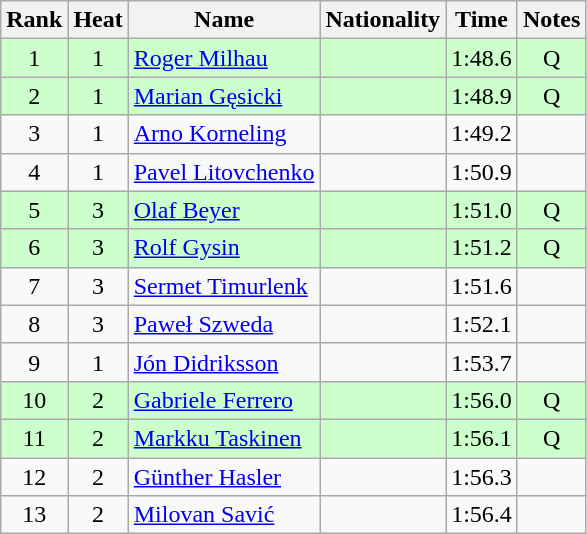<table class="wikitable sortable" style="text-align:center">
<tr>
<th>Rank</th>
<th>Heat</th>
<th>Name</th>
<th>Nationality</th>
<th>Time</th>
<th>Notes</th>
</tr>
<tr bgcolor=ccffcc>
<td>1</td>
<td>1</td>
<td align="left"><a href='#'>Roger Milhau</a></td>
<td align=left></td>
<td>1:48.6</td>
<td>Q</td>
</tr>
<tr bgcolor=ccffcc>
<td>2</td>
<td>1</td>
<td align="left"><a href='#'>Marian Gęsicki</a></td>
<td align=left></td>
<td>1:48.9</td>
<td>Q</td>
</tr>
<tr>
<td>3</td>
<td>1</td>
<td align="left"><a href='#'>Arno Korneling</a></td>
<td align=left></td>
<td>1:49.2</td>
<td></td>
</tr>
<tr>
<td>4</td>
<td>1</td>
<td align="left"><a href='#'>Pavel Litovchenko</a></td>
<td align=left></td>
<td>1:50.9</td>
<td></td>
</tr>
<tr bgcolor=ccffcc>
<td>5</td>
<td>3</td>
<td align="left"><a href='#'>Olaf Beyer</a></td>
<td align=left></td>
<td>1:51.0</td>
<td>Q</td>
</tr>
<tr bgcolor=ccffcc>
<td>6</td>
<td>3</td>
<td align="left"><a href='#'>Rolf Gysin</a></td>
<td align=left></td>
<td>1:51.2</td>
<td>Q</td>
</tr>
<tr>
<td>7</td>
<td>3</td>
<td align="left"><a href='#'>Sermet Timurlenk</a></td>
<td align=left></td>
<td>1:51.6</td>
<td></td>
</tr>
<tr>
<td>8</td>
<td>3</td>
<td align="left"><a href='#'>Paweł Szweda</a></td>
<td align=left></td>
<td>1:52.1</td>
<td></td>
</tr>
<tr>
<td>9</td>
<td>1</td>
<td align="left"><a href='#'>Jón Didriksson</a></td>
<td align=left></td>
<td>1:53.7</td>
<td></td>
</tr>
<tr bgcolor=ccffcc>
<td>10</td>
<td>2</td>
<td align="left"><a href='#'>Gabriele Ferrero</a></td>
<td align=left></td>
<td>1:56.0</td>
<td>Q</td>
</tr>
<tr bgcolor=ccffcc>
<td>11</td>
<td>2</td>
<td align="left"><a href='#'>Markku Taskinen</a></td>
<td align=left></td>
<td>1:56.1</td>
<td>Q</td>
</tr>
<tr>
<td>12</td>
<td>2</td>
<td align="left"><a href='#'>Günther Hasler</a></td>
<td align=left></td>
<td>1:56.3</td>
<td></td>
</tr>
<tr>
<td>13</td>
<td>2</td>
<td align="left"><a href='#'>Milovan Savić</a></td>
<td align=left></td>
<td>1:56.4</td>
<td></td>
</tr>
</table>
